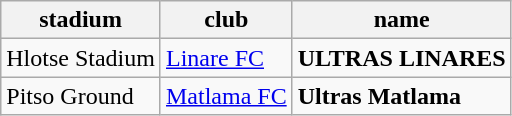<table class="wikitable">
<tr>
<th>stadium</th>
<th>club</th>
<th>name</th>
</tr>
<tr>
<td>Hlotse Stadium</td>
<td><a href='#'>Linare FC</a></td>
<td><strong>ULTRAS LINARES</strong></td>
</tr>
<tr>
<td>Pitso Ground</td>
<td><a href='#'>Matlama FC</a></td>
<td><strong>Ultras Matlama</strong></td>
</tr>
</table>
